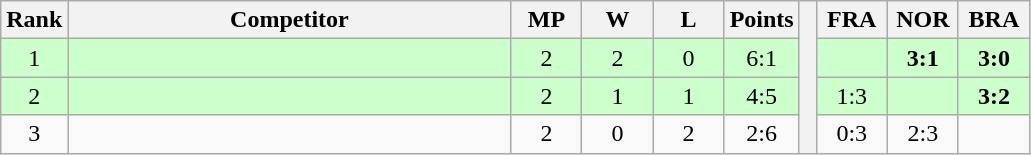<table class="wikitable" style="text-align:center">
<tr>
<th>Rank</th>
<th style="width:18em">Competitor</th>
<th style="width:2.5em">MP</th>
<th style="width:2.5em">W</th>
<th style="width:2.5em">L</th>
<th>Points</th>
<th rowspan="4"> </th>
<th style="width:2.5em">FRA</th>
<th style="width:2.5em">NOR</th>
<th style="width:2.5em">BRA</th>
</tr>
<tr style="background:#cfc;">
<td>1</td>
<td style="text-align:left"></td>
<td>2</td>
<td>2</td>
<td>0</td>
<td>6:1</td>
<td></td>
<td><strong>3:1</strong></td>
<td><strong>3:0</strong></td>
</tr>
<tr style="background:#cfc;">
<td>2</td>
<td style="text-align:left"></td>
<td>2</td>
<td>1</td>
<td>1</td>
<td>4:5</td>
<td>1:3</td>
<td></td>
<td><strong>3:2</strong></td>
</tr>
<tr>
<td>3</td>
<td style="text-align:left"></td>
<td>2</td>
<td>0</td>
<td>2</td>
<td>2:6</td>
<td>0:3</td>
<td>2:3</td>
<td></td>
</tr>
</table>
